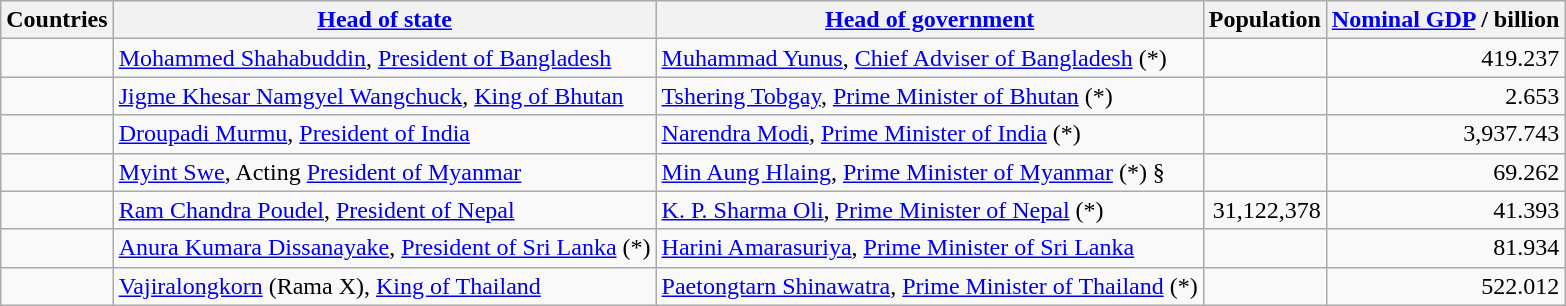<table class="wikitable sortable">
<tr>
<th>Countries</th>
<th><a href='#'>Head of state</a></th>
<th><a href='#'>Head of government</a></th>
<th>Population</th>
<th><a href='#'>Nominal GDP</a> / billion</th>
</tr>
<tr>
<td></td>
<td><a href='#'>Mohammed Shahabuddin</a>, <a href='#'>President of Bangladesh</a></td>
<td><a href='#'>Muhammad Yunus</a>, <a href='#'>Chief Adviser of Bangladesh</a> (*)</td>
<td align=right></td>
<td align=right>419.237</td>
</tr>
<tr>
<td></td>
<td><a href='#'>Jigme Khesar Namgyel Wangchuck</a>, <a href='#'>King of Bhutan</a></td>
<td><a href='#'>Tshering Tobgay</a>, <a href='#'>Prime Minister of Bhutan</a> (*)</td>
<td align=right></td>
<td align=right>2.653</td>
</tr>
<tr>
<td></td>
<td><a href='#'>Droupadi Murmu</a>, <a href='#'>President of India</a></td>
<td><a href='#'>Narendra Modi</a>, <a href='#'>Prime Minister of India</a> (*)</td>
<td align=right></td>
<td align=right>3,937.743</td>
</tr>
<tr>
<td></td>
<td><a href='#'>Myint Swe</a>, Acting <a href='#'>President of Myanmar</a></td>
<td><a href='#'>Min Aung Hlaing</a>, <a href='#'>Prime Minister of Myanmar</a> (*) §</td>
<td align=right></td>
<td align=right>69.262</td>
</tr>
<tr>
<td></td>
<td><a href='#'>Ram Chandra Poudel</a>, <a href='#'>President of Nepal</a></td>
<td><a href='#'>K. P. Sharma Oli</a>, <a href='#'>Prime Minister of Nepal</a> (*)</td>
<td align=right>31,122,378</td>
<td align=right>41.393</td>
</tr>
<tr>
<td></td>
<td><a href='#'>Anura Kumara Dissanayake</a>, <a href='#'>President of Sri Lanka</a> (*)</td>
<td><a href='#'>Harini Amarasuriya</a>, <a href='#'>Prime Minister of Sri Lanka</a></td>
<td align=right></td>
<td align=right>81.934</td>
</tr>
<tr>
<td></td>
<td><a href='#'>Vajiralongkorn</a> (Rama X), <a href='#'>King of Thailand</a></td>
<td><a href='#'>Paetongtarn Shinawatra</a>, <a href='#'>Prime Minister of Thailand</a> (*)</td>
<td align=right></td>
<td align=right>522.012</td>
</tr>
</table>
